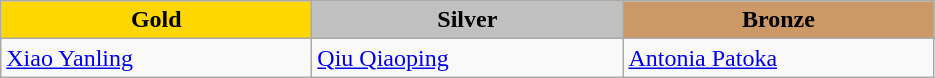<table class="wikitable" style="text-align:left">
<tr align="center">
<td width=200 bgcolor=gold><strong>Gold</strong></td>
<td width=200 bgcolor=silver><strong>Silver</strong></td>
<td width=200 bgcolor=CC9966><strong>Bronze</strong></td>
</tr>
<tr>
<td><a href='#'>Xiao Yanling</a><br><em></em></td>
<td><a href='#'>Qiu Qiaoping</a><br><em></em></td>
<td><a href='#'>Antonia Patoka</a><br><em></em></td>
</tr>
</table>
